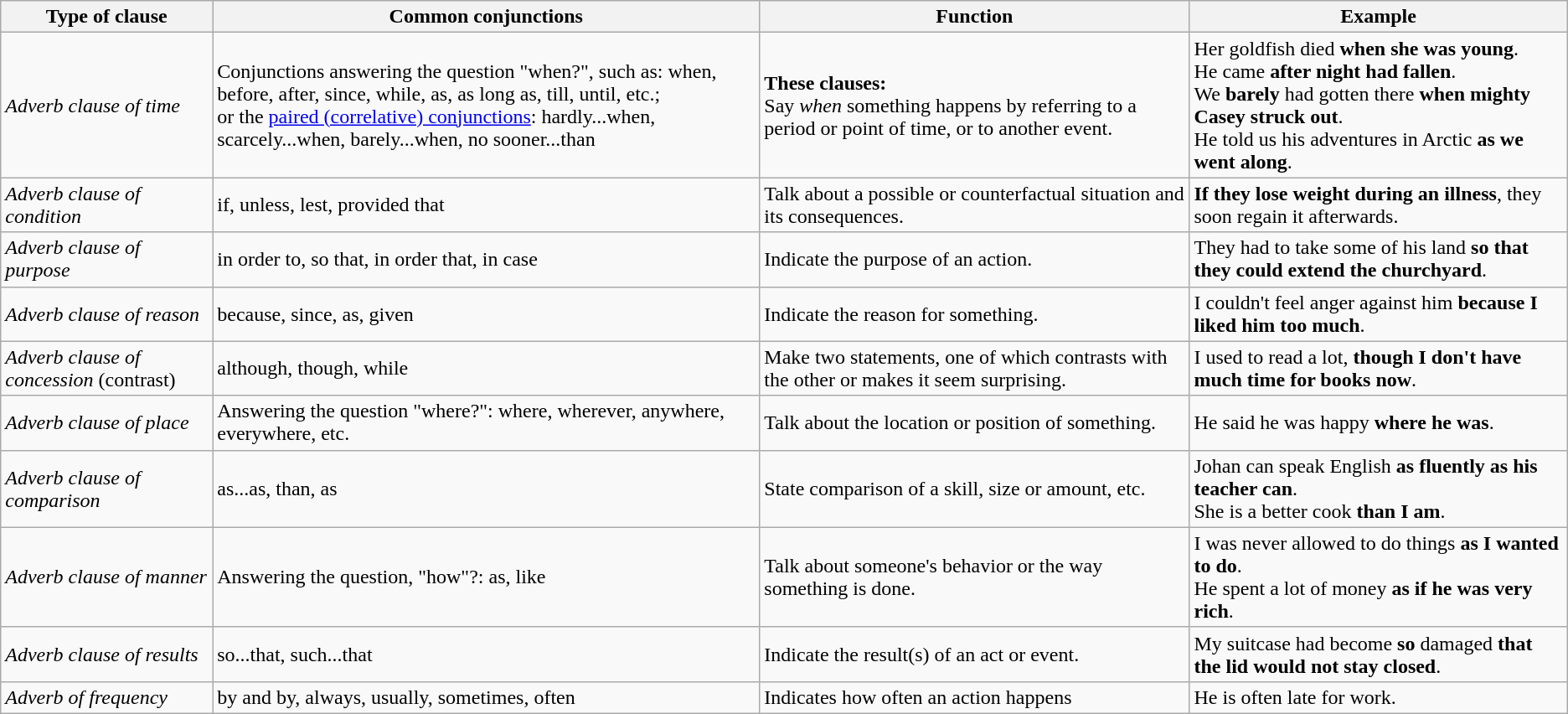<table class="wikitable sortable">
<tr>
<th>Type of clause</th>
<th>Common conjunctions</th>
<th>Function</th>
<th>Example</th>
</tr>
<tr>
<td><em>Adverb clause of time</em></td>
<td>Conjunctions answering the question "when?", such as: when, before, after, since, while, as, as long as, till, until, etc.;<br>or the <a href='#'>paired (correlative) conjunctions</a>: hardly...when, scarcely...when, barely...when, no sooner...than</td>
<td><strong>These clauses:</strong><br>Say <em>when</em> something happens by referring to a period or point of time, or to another event.</td>
<td>Her goldfish died <strong>when she was young</strong>.<br>He came <strong>after night had fallen</strong>.<br>We <strong>barely</strong> had gotten there <strong>when mighty Casey struck out</strong>.<br>He told us his adventures in Arctic <strong>as we went along</strong>.</td>
</tr>
<tr>
<td><em>Adverb clause of condition</em></td>
<td>if, unless, lest, provided that</td>
<td>Talk about a possible or counterfactual situation and its consequences.</td>
<td><strong>If they lose weight during an illness</strong>, they soon regain it afterwards.</td>
</tr>
<tr>
<td><em>Adverb clause of purpose</em></td>
<td>in order to, so that, in order that, in case</td>
<td>Indicate the purpose of an action.</td>
<td>They had to take some of his land <strong>so that they could extend the churchyard</strong>.</td>
</tr>
<tr>
<td><em>Adverb clause of reason</em></td>
<td>because, since, as, given</td>
<td>Indicate the reason for something.</td>
<td>I couldn't feel anger against him <strong>because I liked him too much</strong>.</td>
</tr>
<tr>
<td><em>Adverb clause of concession</em> (contrast)</td>
<td>although, though, while</td>
<td>Make two statements, one of which contrasts with the other or makes it seem surprising.</td>
<td>I used to read a lot, <strong>though I don't have much time for books now</strong>.</td>
</tr>
<tr>
<td><em>Adverb clause of place</em></td>
<td>Answering the question "where?": where, wherever, anywhere, everywhere, etc.</td>
<td>Talk about the location or position of something.</td>
<td>He said he was happy <strong>where he was</strong>.</td>
</tr>
<tr>
<td><em>Adverb clause of comparison</em></td>
<td>as...as, than, as</td>
<td>State comparison of a skill, size or amount, etc.</td>
<td>Johan can speak English <strong>as fluently as his teacher can</strong>.<br>She is a better cook <strong>than I am</strong>.</td>
</tr>
<tr>
<td><em>Adverb clause of manner</em></td>
<td>Answering the question, "how"?: as, like</td>
<td>Talk about someone's behavior or the way something is done.</td>
<td>I was never allowed to do things <strong>as I wanted to do</strong>.<br>He spent a lot of money <strong>as if he was very rich</strong>.</td>
</tr>
<tr>
<td><em>Adverb clause of results</em></td>
<td>so...that, such...that</td>
<td>Indicate the result(s) of an act or event.</td>
<td>My suitcase had become <strong>so</strong> damaged <strong>that the lid would not stay closed</strong>.</td>
</tr>
<tr>
<td><em>Adverb of frequency</em></td>
<td>by and by, always, usually, sometimes, often</td>
<td>Indicates how often an action happens</td>
<td>He is often late for work.</td>
</tr>
</table>
